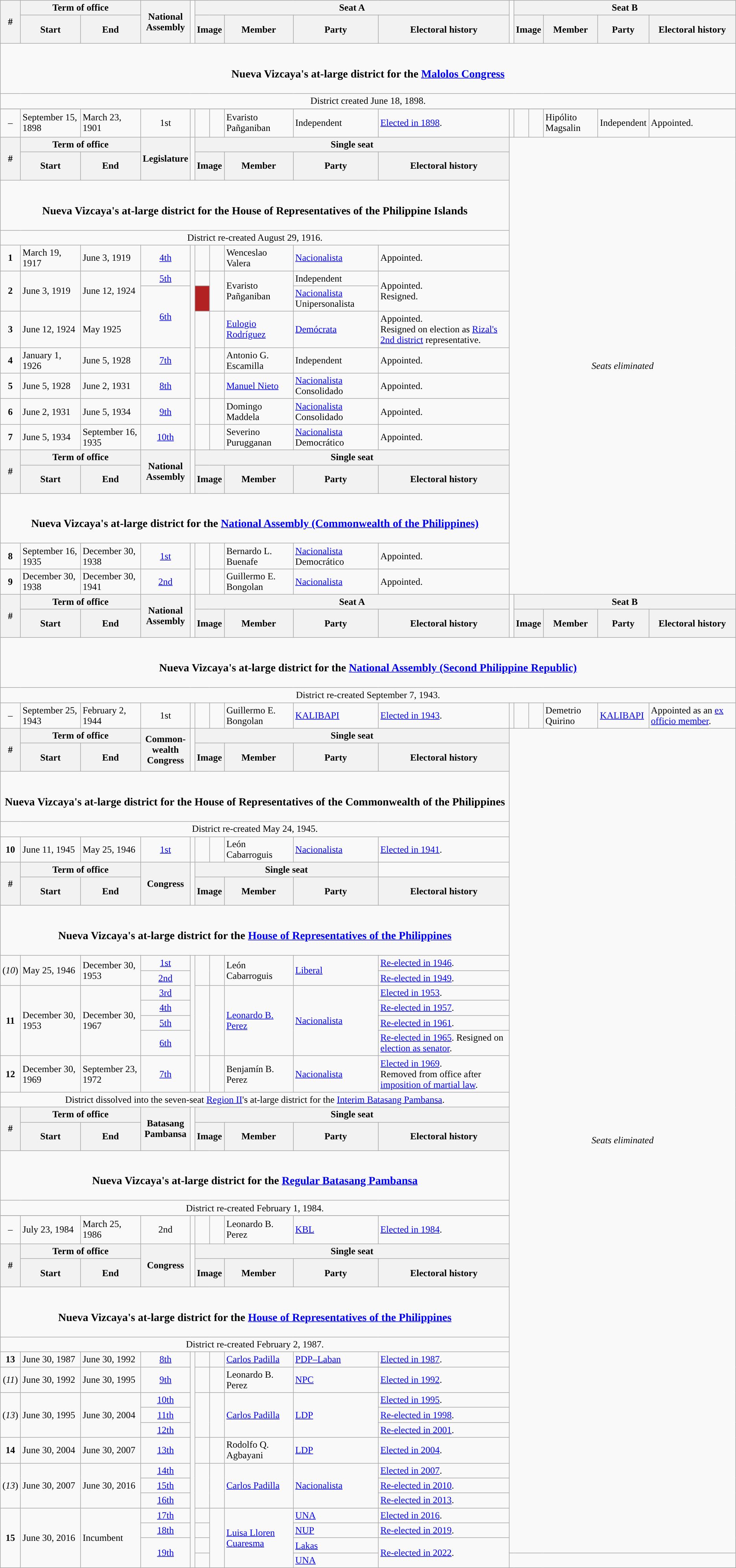<table class=wikitable>
<tr>
<th rowspan=2>#</th>
<th colspan=2>Term of office</th>
<th rowspan=2>National<br>Assembly</th>
<td rowspan=2></td>
<th colspan=5>Seat A</th>
<td rowspan=2></td>
<th colspan=5>Seat B</th>
</tr>
<tr style="height:3em">
<th>Start</th>
<th>End</th>
<th colspan="2" style="text-align:center;">Image</th>
<th>Member</th>
<th>Party</th>
<th>Electoral history</th>
<th colspan="2" style="text-align:center;">Image</th>
<th>Member</th>
<th>Party</th>
<th>Electoral history</th>
</tr>
<tr>
<td colspan="16" style="text-align:center;"><br><h3>Nueva Vizcaya's at-large district for the <a href='#'>Malolos Congress</a></h3></td>
</tr>
<tr>
<td colspan="16" style="text-align:center;">District created June 18, 1898.</td>
</tr>
<tr>
</tr>
<tr style="height:3em">
<td style="text-align:center;">–</td>
<td>September 15, 1898</td>
<td>March 23, 1901</td>
<td style="text-align:center;">1st</td>
<td></td>
<td style="color:inherit;background:"></td>
<td></td>
<td>Evaristo Pañganiban</td>
<td>Independent</td>
<td><a href='#'>Elected in 1898</a>.</td>
<td></td>
<td style="color:inherit;background:"></td>
<td></td>
<td>Hipólito Magsalin</td>
<td>Independent</td>
<td>Appointed.</td>
</tr>
<tr>
<th rowspan=2>#</th>
<th colspan=2>Term of office</th>
<th rowspan=2>Legislature</th>
<td rowspan=2></td>
<th colspan=5>Single seat</th>
<td colspan="6" rowspan="17" style="text-align:center;"><em>Seats eliminated</em></td>
</tr>
<tr style="height:3em">
<th>Start</th>
<th>End</th>
<th colspan="2" style="text-align:center;">Image</th>
<th>Member</th>
<th>Party</th>
<th>Electoral history</th>
</tr>
<tr>
<td colspan="10" style="text-align:center;"><br><h3>Nueva Vizcaya's at-large district for the House of Representatives of the Philippine Islands</h3></td>
</tr>
<tr>
<td colspan="10" style="text-align:center;">District re-created August 29, 1916.</td>
</tr>
<tr>
<td style="text-align:center;"><strong>1</strong></td>
<td>March 19, 1917</td>
<td>June 3, 1919</td>
<td style="text-align:center;"><a href='#'>4th</a></td>
<td rowspan="8"></td>
<td style="color:inherit;background:"></td>
<td></td>
<td>Wenceslao Valera</td>
<td><a href='#'>Nacionalista</a></td>
<td>Appointed.</td>
</tr>
<tr>
<td rowspan="2" style="text-align:center;"><strong>2</strong></td>
<td rowspan="2">June 3, 1919</td>
<td rowspan="2">June 12, 1924</td>
<td style="text-align:center;"><a href='#'>5th</a></td>
<td style="color:inherit;background:"></td>
<td rowspan="2"></td>
<td rowspan="2">Evaristo Pañganiban</td>
<td>Independent</td>
<td rowspan="2">Appointed.<br>Resigned.</td>
</tr>
<tr>
<td rowspan="2" style="text-align:center;"><a href='#'>6th</a></td>
<td bgcolor="#B22222"></td>
<td><a href='#'>Nacionalista</a> Unipersonalista</td>
</tr>
<tr>
<td style="text-align:center;"><strong>3</strong></td>
<td>June 12, 1924</td>
<td>May 1925</td>
<td style="color:inherit;background:"></td>
<td></td>
<td><a href='#'>Eulogio Rodríguez</a></td>
<td><a href='#'>Demócrata</a></td>
<td>Appointed.<br>Resigned on election as <a href='#'>Rizal's 2nd district</a> representative.</td>
</tr>
<tr>
<td style="text-align:center;"><strong>4</strong></td>
<td>January 1, 1926</td>
<td>June 5, 1928</td>
<td style="text-align:center;"><a href='#'>7th</a></td>
<td style="color:inherit;background:"></td>
<td></td>
<td>Antonio G. Escamilla</td>
<td>Independent</td>
<td>Appointed.</td>
</tr>
<tr>
<td style="text-align:center;"><strong>5</strong></td>
<td>June 5, 1928</td>
<td>June 2, 1931</td>
<td style="text-align:center;"><a href='#'>8th</a></td>
<td style="color:inherit;background:"></td>
<td></td>
<td><a href='#'>Manuel Nieto</a></td>
<td><a href='#'>Nacionalista</a><br>Consolidado</td>
<td>Appointed.</td>
</tr>
<tr>
<td style="text-align:center;"><strong>6</strong></td>
<td>June 2, 1931</td>
<td>June 5, 1934</td>
<td style="text-align:center;"><a href='#'>9th</a></td>
<td style="color:inherit;background:"></td>
<td></td>
<td>Domingo Maddela</td>
<td><a href='#'>Nacionalista</a><br>Consolidado</td>
<td>Appointed.</td>
</tr>
<tr>
<td style="text-align:center;"><strong>7</strong></td>
<td>June 5, 1934</td>
<td>September 16, 1935</td>
<td style="text-align:center;"><a href='#'>10th</a></td>
<td style="color:inherit;background:"></td>
<td></td>
<td>Severino Purugganan</td>
<td><a href='#'>Nacionalista</a><br>Democrático</td>
<td>Appointed.</td>
</tr>
<tr>
<th rowspan=2>#</th>
<th colspan=2>Term of office</th>
<th rowspan=2>National<br>Assembly</th>
<td rowspan=2></td>
<th colspan=5>Single seat</th>
</tr>
<tr style="height:3em">
<th>Start</th>
<th>End</th>
<th colspan="2" style="text-align:center;">Image</th>
<th>Member</th>
<th>Party</th>
<th>Electoral history</th>
</tr>
<tr>
<td colspan="10" style="text-align:center;"><br><h3>Nueva Vizcaya's at-large district for the <a href='#'>National Assembly (Commonwealth of the Philippines)</a></h3></td>
</tr>
<tr>
<td style="text-align:center;"><strong>8</strong></td>
<td>September 16, 1935</td>
<td>December 30, 1938</td>
<td style="text-align:center;"><a href='#'>1st</a></td>
<td rowspan=2></td>
<td style="color:inherit;background:"></td>
<td></td>
<td>Bernardo L. Buenafe</td>
<td><a href='#'>Nacionalista</a><br>Democrático</td>
<td>Appointed.</td>
</tr>
<tr>
<td style="text-align:center;"><strong>9</strong></td>
<td>December 30, 1938</td>
<td>December 30, 1941</td>
<td style="text-align:center;"><a href='#'>2nd</a></td>
<td style="color:inherit;background:"></td>
<td></td>
<td>Guillermo E. Bongolan</td>
<td><a href='#'>Nacionalista</a></td>
<td>Appointed.</td>
</tr>
<tr>
<th rowspan=2>#</th>
<th colspan=2>Term of office</th>
<th rowspan=2>National<br>Assembly</th>
<td rowspan=2></td>
<th colspan=5>Seat A</th>
<td rowspan=2></td>
<th colspan=5>Seat B</th>
</tr>
<tr style="height:3em">
<th>Start</th>
<th>End</th>
<th colspan="2" style="text-align:center;">Image</th>
<th>Member</th>
<th>Party</th>
<th>Electoral history</th>
<th colspan="2" style="text-align:center;">Image</th>
<th>Member</th>
<th>Party</th>
<th>Electoral history</th>
</tr>
<tr>
<td colspan="16" style="text-align:center;"><br><h3>Nueva Vizcaya's at-large district for the <a href='#'>National Assembly (Second Philippine Republic)</a></h3></td>
</tr>
<tr>
<td colspan="16" style="text-align:center;">District re-created September 7, 1943.</td>
</tr>
<tr>
<td style="text-align:center;">–</td>
<td>September 25, 1943</td>
<td>February 2, 1944</td>
<td style="text-align:center;">1st</td>
<td></td>
<td style="color:inherit;background:"></td>
<td></td>
<td>Guillermo E. Bongolan</td>
<td><a href='#'>KALIBAPI</a></td>
<td><a href='#'>Elected in 1943</a>.</td>
<td></td>
<td style="color:inherit;background:"></td>
<td></td>
<td>Demetrio Quirino</td>
<td><a href='#'>KALIBAPI</a></td>
<td>Appointed as an <a href='#'>ex officio member</a>.</td>
</tr>
<tr>
<th rowspan=2>#</th>
<th colspan=2>Term of office</th>
<th rowspan=2>Common-<br>wealth<br>Congress</th>
<td rowspan=2></td>
<th colspan=5>Single seat</th>
<td rowspan=38 colspan=6 style="text-align:center;"><em>Seats eliminated</em></td>
</tr>
<tr style="height:3em">
<th>Start</th>
<th>End</th>
<th colspan="2" style="text-align:center;">Image</th>
<th>Member</th>
<th>Party</th>
<th>Electoral history</th>
</tr>
<tr>
<td colspan="10" style="text-align:center;"><br><h3>Nueva Vizcaya's at-large district for the House of Representatives of the Commonwealth of the Philippines</h3></td>
</tr>
<tr>
<td colspan="10" style="text-align:center;">District re-created May 24, 1945.</td>
</tr>
<tr>
<td style="text-align:center;"><strong>10</strong></td>
<td>June 11, 1945</td>
<td>May 25, 1946</td>
<td style="text-align:center;"><a href='#'>1st</a></td>
<td></td>
<td style="color:inherit;background:"></td>
<td></td>
<td>León Cabarroguis</td>
<td><a href='#'>Nacionalista</a></td>
<td><a href='#'>Elected in 1941</a>.</td>
</tr>
<tr>
<th rowspan=2>#</th>
<th colspan=2>Term of office</th>
<th rowspan=2>Congress</th>
<td rowspan=2></td>
<th colspan=4>Single seat</th>
</tr>
<tr style="height:3em">
<th>Start</th>
<th>End</th>
<th colspan="2" style="text-align:center;">Image</th>
<th>Member</th>
<th>Party</th>
<th>Electoral history</th>
</tr>
<tr>
<td colspan="10" style="text-align:center;"><br><h3>Nueva Vizcaya's at-large district for the <a href='#'>House of Representatives of the Philippines</a></h3></td>
</tr>
<tr>
<td rowspan="2" style="text-align:center;">(<em>10</em>)</td>
<td rowspan="2">May 25, 1946</td>
<td rowspan="2">December 30, 1953</td>
<td style="text-align:center;"><a href='#'>1st</a></td>
<td rowspan=7></td>
<td rowspan="2" style="color:inherit;background:"></td>
<td rowspan="2"></td>
<td rowspan="2">León Cabarroguis</td>
<td rowspan="2"><a href='#'>Liberal</a></td>
<td><a href='#'>Re-elected in 1946</a>.</td>
</tr>
<tr>
<td style="text-align:center;"><a href='#'>2nd</a></td>
<td><a href='#'>Re-elected in 1949</a>.</td>
</tr>
<tr>
<td rowspan="4" style="text-align:center;"><strong>11</strong></td>
<td rowspan="4">December 30, 1953</td>
<td rowspan="4">December 30, 1967</td>
<td style="text-align:center;"><a href='#'>3rd</a></td>
<td rowspan="4" style="color:inherit;background:"></td>
<td rowspan="4"></td>
<td rowspan="4"><a href='#'>Leonardo B. Perez</a></td>
<td rowspan="4"><a href='#'>Nacionalista</a></td>
<td><a href='#'>Elected in 1953</a>.</td>
</tr>
<tr>
<td style="text-align:center;"><a href='#'>4th</a></td>
<td><a href='#'>Re-elected in 1957</a>.</td>
</tr>
<tr>
<td style="text-align:center;"><a href='#'>5th</a></td>
<td><a href='#'>Re-elected in 1961</a>.</td>
</tr>
<tr>
<td style="text-align:center;"><a href='#'>6th</a></td>
<td><a href='#'>Re-elected in 1965</a>. Resigned on <a href='#'>election as senator</a>.</td>
</tr>
<tr>
<td style="text-align:center;"><strong>12</strong></td>
<td>December 30, 1969</td>
<td>September 23, 1972</td>
<td style="text-align:center;"><a href='#'>7th</a></td>
<td style="color:inherit;background:"></td>
<td></td>
<td>Benjamín B. Perez</td>
<td><a href='#'>Nacionalista</a></td>
<td><a href='#'>Elected in 1969</a>.<br>Removed from office after <a href='#'>imposition of martial law</a>.</td>
</tr>
<tr>
<td colspan="10" style="text-align:center;">District dissolved into the seven-seat <a href='#'>Region II</a>'s at-large district for the <a href='#'>Interim Batasang Pambansa</a>.</td>
</tr>
<tr>
<th rowspan=2>#</th>
<th colspan=2>Term of office</th>
<th rowspan=2>Batasang<br>Pambansa</th>
<td rowspan=2></td>
<th colspan=5>Single seat</th>
</tr>
<tr style="height:3em">
<th>Start</th>
<th>End</th>
<th colspan="2" style="text-align:center;">Image</th>
<th>Member</th>
<th>Party</th>
<th>Electoral history</th>
</tr>
<tr>
<td colspan="10" style="text-align:center;"><br><h3>Nueva Vizcaya's at-large district for the <a href='#'>Regular Batasang Pambansa</a></h3></td>
</tr>
<tr>
<td colspan="10" style="text-align:center;">District re-created February 1, 1984.</td>
</tr>
<tr>
</tr>
<tr style="height:3em">
<td style="text-align:center;">–</td>
<td>July 23, 1984</td>
<td>March 25, 1986</td>
<td style="text-align:center;">2nd</td>
<td></td>
<td style="color:inherit;background:"></td>
<td></td>
<td>Leonardo B. Perez</td>
<td><a href='#'>KBL</a></td>
<td><a href='#'>Elected in 1984</a>.</td>
</tr>
<tr>
<th rowspan=2>#</th>
<th colspan=2>Term of office</th>
<th rowspan=2>Congress</th>
<td rowspan=2></td>
<th colspan=5>Single seat</th>
</tr>
<tr style="height:3em">
<th>Start</th>
<th>End</th>
<th colspan="2" style="text-align:center;">Image</th>
<th>Member</th>
<th>Party</th>
<th>Electoral history</th>
</tr>
<tr>
<td colspan="10" style="text-align:center;"><br><h3>Nueva Vizcaya's at-large district for the <a href='#'>House of Representatives of the Philippines</a></h3></td>
</tr>
<tr>
<td colspan="10" style="text-align:center;">District re-created February 2, 1987.</td>
</tr>
<tr>
<td style="text-align:center;"><strong>13</strong></td>
<td>June 30, 1987</td>
<td>June 30, 1992</td>
<td style="text-align:center;"><a href='#'>8th</a></td>
<td rowspan="14"></td>
<td style="color:inherit;background:"></td>
<td></td>
<td><a href='#'>Carlos Padilla</a></td>
<td><a href='#'>PDP–Laban</a></td>
<td><a href='#'>Elected in 1987</a>.</td>
</tr>
<tr>
<td style="text-align:center;">(<em>11</em>)</td>
<td>June 30, 1992</td>
<td>June 30, 1995</td>
<td style="text-align:center;"><a href='#'>9th</a></td>
<td style="color:inherit;background:"></td>
<td></td>
<td>Leonardo B. Perez</td>
<td><a href='#'>NPC</a></td>
<td><a href='#'>Elected in 1992</a>.</td>
</tr>
<tr>
<td rowspan="3" style="text-align:center;">(<em>13</em>)</td>
<td rowspan="3">June 30, 1995</td>
<td rowspan="3">June 30, 2004</td>
<td style="text-align:center;"><a href='#'>10th</a></td>
<td rowspan="3" style="color:inherit;background:"></td>
<td rowspan="3"></td>
<td rowspan="3"><a href='#'>Carlos Padilla</a></td>
<td rowspan="3"><a href='#'>LDP</a></td>
<td><a href='#'>Elected in 1995</a>.</td>
</tr>
<tr>
<td style="text-align:center;"><a href='#'>11th</a></td>
<td><a href='#'>Re-elected in 1998</a>.</td>
</tr>
<tr>
<td style="text-align:center;"><a href='#'>12th</a></td>
<td><a href='#'>Re-elected in 2001</a>.</td>
</tr>
<tr>
<td style="text-align:center;"><strong>14</strong></td>
<td>June 30, 2004</td>
<td>June 30, 2007</td>
<td style="text-align:center;"><a href='#'>13th</a></td>
<td style="color:inherit;background:"></td>
<td></td>
<td>Rodolfo Q. Agbayani</td>
<td><a href='#'>LDP</a></td>
<td><a href='#'>Elected in 2004</a>.</td>
</tr>
<tr>
<td rowspan="3" style="text-align:center;">(<em>13</em>)</td>
<td rowspan="3">June 30, 2007</td>
<td rowspan="3">June 30, 2016</td>
<td style="text-align:center;"><a href='#'>14th</a></td>
<td rowspan="3" style="color:inherit;background:"></td>
<td rowspan="3"></td>
<td rowspan="3"><a href='#'>Carlos Padilla</a></td>
<td rowspan="3"><a href='#'>Nacionalista</a></td>
<td><a href='#'>Elected in 2007</a>.</td>
</tr>
<tr>
<td style="text-align:center;"><a href='#'>15th</a></td>
<td><a href='#'>Re-elected in 2010</a>.</td>
</tr>
<tr>
<td style="text-align:center;"><a href='#'>16th</a></td>
<td><a href='#'>Re-elected in 2013</a>.</td>
</tr>
<tr>
<td rowspan="4" style="text-align:center;"><strong>15</strong></td>
<td rowspan="4">June 30, 2016</td>
<td rowspan="4">Incumbent</td>
<td style="text-align:center;"><a href='#'>17th</a></td>
<td style="color:inherit;background:"></td>
<td rowspan="4"></td>
<td rowspan="4"><a href='#'>Luisa Lloren Cuaresma</a></td>
<td><a href='#'>UNA</a></td>
<td><a href='#'>Elected in 2016</a>.</td>
</tr>
<tr>
<td style="text-align:center;"><a href='#'>18th</a></td>
<td style="color:inherit;background:"></td>
<td><a href='#'>NUP</a></td>
<td><a href='#'>Re-elected in 2019</a>.</td>
</tr>
<tr>
<td rowspan="2" style="text-align:center;"><a href='#'>19th</a></td>
<td style="color:inherit;background:"></td>
<td><a href='#'>Lakas</a></td>
<td rowspan="2"><a href='#'>Re-elected in 2022</a>.</td>
</tr>
<tr>
<td style="color:inherit;background:"></td>
<td><a href='#'>UNA</a></td>
</tr>
</table>
